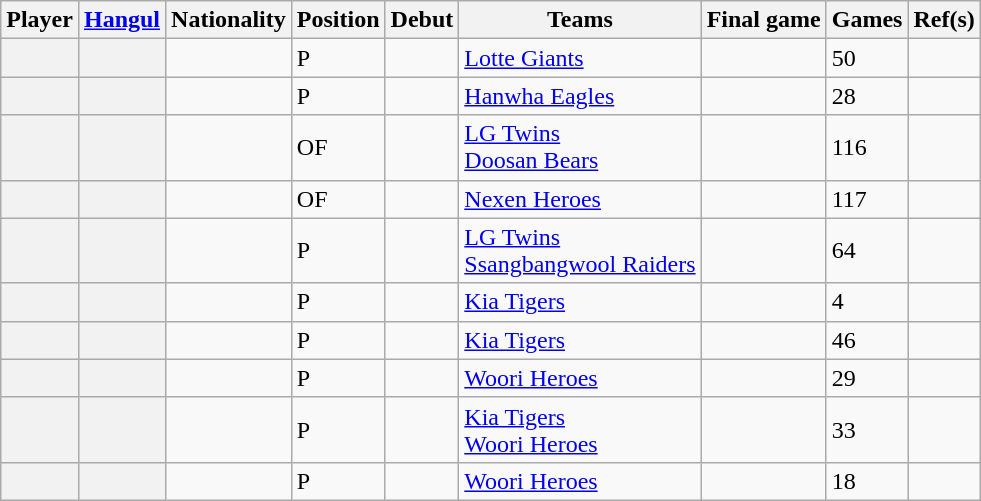<table class="wikitable sortable plainrowheaders">
<tr>
<th scope="col">Player</th>
<th scope="col"><a href='#'>Hangul</a></th>
<th scope="col">Nationality</th>
<th scope="col">Position</th>
<th scope="col">Debut</th>
<th scope="col">Teams</th>
<th scope="col">Final game</th>
<th scope="col">Games</th>
<th scope="col" class="unsortable">Ref(s)</th>
</tr>
<tr>
<th scope="row"></th>
<th scope="row"></th>
<td></td>
<td>P</td>
<td></td>
<td><a href='#'>Lotte Giants</a></td>
<td></td>
<td>50</td>
<td></td>
</tr>
<tr>
<th scope="row"></th>
<th scope="row"></th>
<td></td>
<td>P</td>
<td></td>
<td><a href='#'>Hanwha Eagles</a></td>
<td></td>
<td>28</td>
<td></td>
</tr>
<tr>
<th scope="row"></th>
<th scope="row"></th>
<td></td>
<td>OF</td>
<td></td>
<td><a href='#'>LG Twins</a><br><a href='#'>Doosan Bears</a></td>
<td></td>
<td>116</td>
<td></td>
</tr>
<tr>
<th scope="row"></th>
<th scope="row"></th>
<td></td>
<td>OF</td>
<td></td>
<td><a href='#'>Nexen Heroes</a></td>
<td></td>
<td>117</td>
<td></td>
</tr>
<tr>
<th scope="row"></th>
<th scope="row"></th>
<td></td>
<td>P</td>
<td></td>
<td><a href='#'>LG Twins</a><br><a href='#'>Ssangbangwool Raiders</a></td>
<td></td>
<td>64</td>
<td></td>
</tr>
<tr>
<th scope="row"></th>
<th scope="row"></th>
<td></td>
<td>P</td>
<td></td>
<td><a href='#'>Kia Tigers</a></td>
<td></td>
<td>4</td>
<td></td>
</tr>
<tr>
<th scope="row"></th>
<th scope="row"></th>
<td></td>
<td>P</td>
<td></td>
<td><a href='#'>Kia Tigers</a></td>
<td></td>
<td>46</td>
<td></td>
</tr>
<tr>
<th scope="row"></th>
<th scope="row"></th>
<td></td>
<td>P</td>
<td></td>
<td><a href='#'>Woori Heroes</a></td>
<td></td>
<td>29</td>
<td></td>
</tr>
<tr>
<th scope="row"></th>
<th scope="row"></th>
<td></td>
<td>P</td>
<td></td>
<td><a href='#'>Kia Tigers</a><br><a href='#'>Woori Heroes</a></td>
<td></td>
<td>33</td>
<td></td>
</tr>
<tr>
<th scope="row"></th>
<th scope="row"></th>
<td></td>
<td>P</td>
<td></td>
<td><a href='#'>Woori Heroes</a></td>
<td></td>
<td>18</td>
<td></td>
</tr>
</table>
